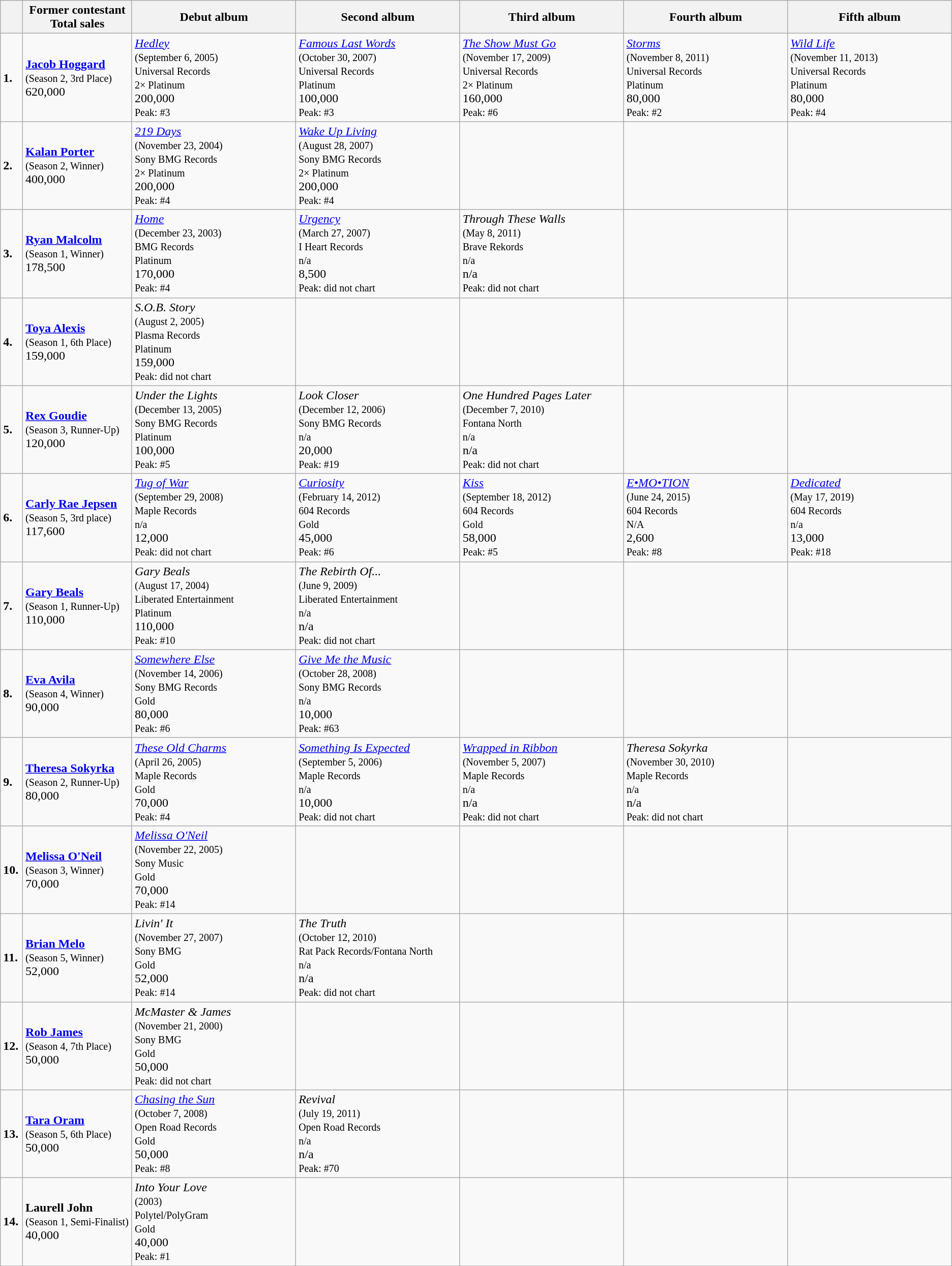<table class="wikitable">
<tr>
<th width="1%"></th>
<th width="10%">Former contestant<br>Total sales</th>
<th width="15%">Debut album</th>
<th width="15%">Second album</th>
<th width="15%">Third album</th>
<th width="15%">Fourth album</th>
<th width="15%">Fifth album</th>
</tr>
<tr>
<td><strong>1.</strong></td>
<td><strong><a href='#'>Jacob Hoggard</a></strong> <br><small>(Season 2, 3rd Place)</small> <br>620,000</td>
<td><em><a href='#'>Hedley</a></em> <br><small>(September 6, 2005) <br>Universal Records<br>2× Platinum</small> <br>200,000<br><small>Peak: #3</small></td>
<td><em><a href='#'>Famous Last Words</a></em>  <br><small>(October 30, 2007) <br>Universal Records<br>Platinum</small> <br>100,000<br><small>Peak: #3</small></td>
<td><em><a href='#'>The Show Must Go</a></em> <br><small>(November 17, 2009) <br>Universal Records<br>2× Platinum</small> <br>160,000<br><small>Peak: #6</small></td>
<td><em><a href='#'>Storms</a></em> <br><small>(November 8, 2011) <br>Universal Records<br>Platinum </small><br>80,000<br><small>Peak: #2</small></td>
<td><em><a href='#'>Wild Life</a></em> <br><small>(November 11, 2013) <br>Universal Records<br>Platinum</small><br>80,000<br><small>Peak: #4</small></td>
</tr>
<tr>
<td><strong>2.</strong></td>
<td><strong><a href='#'>Kalan Porter</a></strong> <br><small>(Season 2, Winner)</small> <br>400,000</td>
<td><em><a href='#'>219 Days</a></em> <br><small>(November 23, 2004) <br>Sony BMG Records <br>2× Platinum</small> <br>200,000<br><small>Peak: #4</small></td>
<td><em><a href='#'>Wake Up Living</a></em> <br><small>(August 28, 2007) <br>Sony BMG Records<br>2× Platinum</small> <br>200,000<br><small>Peak: #4</small></td>
<td></td>
<td></td>
<td></td>
</tr>
<tr>
<td><strong>3.</strong></td>
<td><strong><a href='#'>Ryan Malcolm</a></strong> <br><small>(Season 1, Winner)</small> <br>178,500</td>
<td><em><a href='#'>Home</a></em>  <br><small>(December 23, 2003) <br>BMG Records<br>Platinum</small> <br>170,000<br><small>Peak: #4</small></td>
<td><em><a href='#'>Urgency</a></em><br><small>(March 27, 2007) <br>I Heart Records<br>n/a</small> <br>8,500<br><small>Peak: did not chart</small></td>
<td><em>Through These Walls</em><br><small>(May 8, 2011) <br>Brave Rekords<br>n/a</small> <br>n/a<br><small>Peak: did not chart</small></td>
<td></td>
<td></td>
</tr>
<tr>
<td><strong>4.</strong></td>
<td><strong><a href='#'>Toya Alexis</a></strong> <br><small>(Season 1, 6th Place)</small> <br>159,000</td>
<td><em>S.O.B. Story</em> <br><small>(August 2, 2005) <br>Plasma Records<br>Platinum</small> <br>159,000<br><small>Peak: did not chart</small></td>
<td></td>
<td></td>
<td></td>
<td></td>
</tr>
<tr>
<td><strong>5.</strong></td>
<td><strong><a href='#'>Rex Goudie</a></strong> <br><small>(Season 3, Runner-Up)</small> <br>120,000</td>
<td><em>Under the Lights</em> <br><small>(December 13, 2005) <br>Sony BMG Records<br>Platinum</small> <br>100,000<br><small>Peak: #5</small></td>
<td><em>Look Closer</em> <br><small>(December 12, 2006) <br>Sony BMG Records<br>n/a</small> <br>20,000<br><small>Peak: #19</small></td>
<td><em>One Hundred Pages Later</em> <br><small>(December 7, 2010) <br>Fontana North<br>n/a</small> <br>n/a<br><small>Peak: did not chart</small></td>
<td></td>
<td></td>
</tr>
<tr>
<td><strong>6.</strong></td>
<td><strong><a href='#'>Carly Rae Jepsen</a></strong> <br><small>(Season 5, 3rd place)</small> <br>117,600</td>
<td><em><a href='#'>Tug of War</a></em> <br><small>(September 29, 2008) <br>Maple Records<br>n/a</small> <br>12,000<br><small>Peak: did not chart</small></td>
<td><em><a href='#'>Curiosity</a></em> <br><small>(February 14, 2012) <br>604 Records<br>Gold</small> <br>45,000<br><small>Peak: #6</small></td>
<td><em><a href='#'>Kiss</a></em> <br><small>(September 18, 2012) <br>604 Records<br>Gold</small> <br>58,000<br><small>Peak: #5</small></td>
<td><em><a href='#'>E•MO•TION</a></em> <br><small>(June 24, 2015) <br>604 Records<br>N/A</small> <br>2,600<br><small>Peak: #8</small></td>
<td><em><a href='#'>Dedicated</a></em> <br><small>(May 17, 2019) <br>604 Records<br>n/a</small> <br>13,000<br> <small>Peak: #18</small></td>
</tr>
<tr>
<td><strong>7.</strong></td>
<td><strong><a href='#'>Gary Beals</a></strong> <br><small>(Season 1, Runner-Up)</small> <br>110,000</td>
<td><em>Gary Beals</em> <br><small>(August 17, 2004) <br>Liberated Entertainment <br>Platinum</small> <br>110,000<br><small>Peak: #10</small></td>
<td><em>The Rebirth Of...</em> <br><small>(June 9, 2009) <br>Liberated Entertainment <br>n/a</small> <br>n/a<br><small>Peak: did not chart</small></td>
<td></td>
<td></td>
<td></td>
</tr>
<tr>
<td><strong>8.</strong></td>
<td><strong><a href='#'>Eva Avila</a></strong> <br><small>(Season 4, Winner)</small> <br>90,000</td>
<td><em><a href='#'>Somewhere Else</a></em> <br><small>(November 14, 2006) <br>Sony BMG Records<br>Gold</small> <br>80,000<br><small>Peak: #6</small></td>
<td><em><a href='#'>Give Me the Music</a></em> <br><small>(October 28, 2008) <br>Sony BMG Records<br>n/a</small> <br>10,000<br><small>Peak: #63</small></td>
<td></td>
<td></td>
<td></td>
</tr>
<tr>
<td><strong>9.</strong></td>
<td><strong><a href='#'>Theresa Sokyrka</a></strong> <br><small>(Season 2, Runner-Up)</small> <br>80,000</td>
<td><em><a href='#'>These Old Charms</a></em> <br><small>(April 26, 2005) <br>Maple Records<br>Gold</small> <br>70,000<br><small>Peak: #4</small></td>
<td><em><a href='#'>Something Is Expected</a></em> <br><small>(September 5, 2006) <br>Maple Records<br>n/a</small> <br>10,000<br><small>Peak: did not chart</small></td>
<td><em><a href='#'>Wrapped in Ribbon</a></em> <br><small>(November 5, 2007) <br>Maple Records<br>n/a</small> <br>n/a<br><small>Peak: did not chart</small></td>
<td><em>Theresa Sokyrka</em> <br><small>(November 30, 2010) <br>Maple Records<br>n/a</small><br>n/a<br><small>Peak: did not chart</small></td>
<td></td>
</tr>
<tr>
<td><strong>10.</strong></td>
<td><strong><a href='#'>Melissa O'Neil</a></strong> <br><small>(Season 3, Winner)</small> <br>70,000</td>
<td><em><a href='#'>Melissa O'Neil</a></em> <br><small>(November 22, 2005) <br>Sony Music <br>Gold</small><br>70,000<br><small>Peak: #14</small></td>
<td></td>
<td></td>
<td></td>
<td></td>
</tr>
<tr>
<td><strong>11.</strong></td>
<td><strong><a href='#'>Brian Melo</a></strong> <br><small>(Season 5, Winner)</small> <br>52,000</td>
<td><em>Livin' It</em><br><small>(November 27, 2007) <br>Sony BMG<br>Gold</small> <br>52,000<br><small>Peak: #14</small></td>
<td><em>The Truth</em><br><small>(October 12, 2010) <br>Rat Pack Records/Fontana North<br>n/a</small> <br>n/a<br><small>Peak: did not chart</small></td>
<td></td>
<td></td>
<td></td>
</tr>
<tr>
<td><strong>12.</strong></td>
<td><strong><a href='#'>Rob James</a></strong> <br><small>(Season 4, 7th Place)</small> <br>50,000</td>
<td><em>McMaster & James</em> <br><small>(November 21, 2000) <br>Sony BMG<br>Gold</small> <br>50,000<br><small>Peak: did not chart</small></td>
<td></td>
<td></td>
<td></td>
<td></td>
</tr>
<tr>
<td><strong>13.</strong></td>
<td><strong><a href='#'>Tara Oram</a></strong> <br><small>(Season 5, 6th Place)</small> <br>50,000</td>
<td><em><a href='#'>Chasing the Sun</a></em> <br><small>(October 7, 2008) <br>Open Road Records<br>Gold</small> <br>50,000<br><small>Peak: #8</small></td>
<td><em>Revival</em> <br><small>(July 19, 2011) <br>Open Road Records<br>n/a</small> <br>n/a<br><small>Peak: #70</small></td>
<td></td>
<td></td>
<td></td>
</tr>
<tr>
<td><strong>14.</strong></td>
<td><strong>Laurell John</strong> <br><small>(Season 1, Semi-Finalist)</small> <br>40,000</td>
<td><em>Into Your Love</em> <br><small>(2003) <br>Polytel/PolyGram<br>Gold</small> <br>40,000<br><small>Peak: #1</small></td>
<td></td>
<td></td>
<td></td>
<td></td>
</tr>
<tr>
</tr>
</table>
